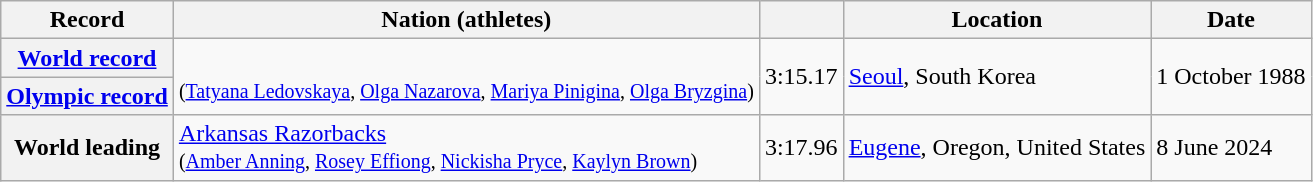<table class="wikitable">
<tr>
<th scope="col">Record</th>
<th scope="col">Nation (athletes)</th>
<th scope="col"></th>
<th scope="col">Location</th>
<th scope="col">Date</th>
</tr>
<tr>
<th scope="row"><a href='#'>World record</a></th>
<td rowspan="2"><br><small>(<a href='#'>Tatyana Ledovskaya</a>, <a href='#'>Olga Nazarova</a>, <a href='#'>Mariya Pinigina</a>, <a href='#'>Olga Bryzgina</a>)</small></td>
<td rowspan="2">3:15.17</td>
<td rowspan="2"><a href='#'>Seoul</a>, South Korea</td>
<td rowspan="2">1 October 1988</td>
</tr>
<tr>
<th scope="row"><a href='#'>Olympic record</a></th>
</tr>
<tr>
<th scope="row">World leading</th>
<td><a href='#'>Arkansas Razorbacks</a><br><small>(<a href='#'>Amber Anning</a>, <a href='#'>Rosey Effiong</a>, <a href='#'>Nickisha Pryce</a>, <a href='#'>Kaylyn Brown</a>)</small></td>
<td>3:17.96</td>
<td><a href='#'>Eugene</a>, Oregon, United States</td>
<td>8 June 2024</td>
</tr>
</table>
